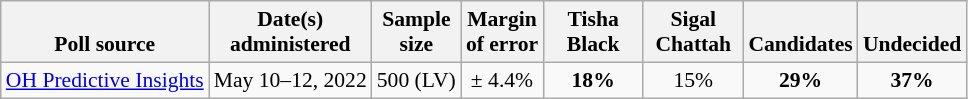<table class="wikitable" style="font-size:90%;text-align:center;">
<tr valign=bottom>
<th>Poll source</th>
<th>Date(s)<br>administered</th>
<th>Sample<br>size</th>
<th>Margin<br>of error</th>
<th style="width:60px;">Tisha<br>Black</th>
<th style="width:60px;">Sigal<br>Chattah</th>
<th><br>Candidates</th>
<th>Undecided</th>
</tr>
<tr>
<td style="text-align:left;"><a href='#'>OH Predictive Insights</a></td>
<td>May 10–12, 2022</td>
<td>500 (LV)</td>
<td>± 4.4%</td>
<td><strong>18%</strong></td>
<td>15%</td>
<td><strong>29%</strong></td>
<td><strong>37%</strong></td>
</tr>
</table>
